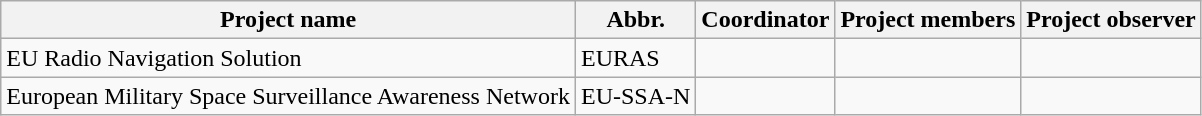<table class="wikitable">
<tr>
<th>Project name</th>
<th>Abbr.</th>
<th>Coordinator</th>
<th>Project members</th>
<th>Project observer</th>
</tr>
<tr>
<td>EU Radio Navigation Solution</td>
<td>EURAS</td>
<td></td>
<td></td>
<td></td>
</tr>
<tr>
<td>European Military Space Surveillance Awareness Network</td>
<td>EU-SSA-N</td>
<td></td>
<td></td>
<td></td>
</tr>
</table>
